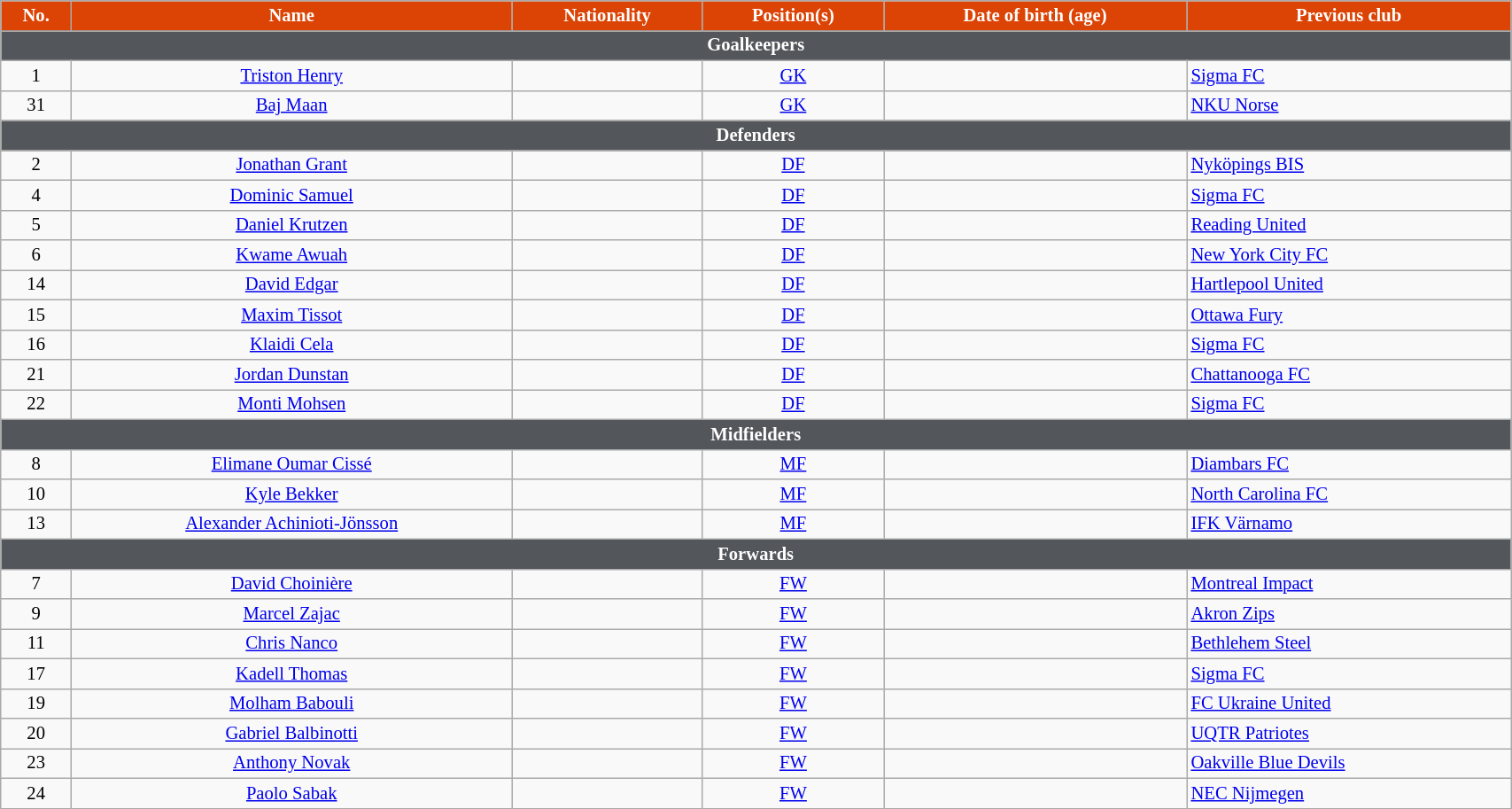<table class="wikitable" style="text-align:center; font-size:86%; width:90%;">
<tr>
<th style="background:#DC4405; color:white; text-align:center;">No.</th>
<th style="background:#DC4405; color:white; text-align:center;">Name</th>
<th style="background:#DC4405; color:white; text-align:center;">Nationality</th>
<th style="background:#DC4405; color:white; text-align:center;">Position(s)</th>
<th style="background:#DC4405; color:white; text-align:center;">Date of birth (age)</th>
<th style="background:#DC4405; color:white; text-align:center;">Previous club</th>
</tr>
<tr>
<th colspan="9" style="background:#53565A; color:white; text-align:center;">Goalkeepers</th>
</tr>
<tr>
<td>1</td>
<td><a href='#'>Triston Henry</a></td>
<td></td>
<td><a href='#'>GK</a></td>
<td></td>
<td align="left"> <a href='#'>Sigma FC</a></td>
</tr>
<tr>
<td>31</td>
<td><a href='#'>Baj Maan</a></td>
<td></td>
<td><a href='#'>GK</a></td>
<td></td>
<td align="left"> <a href='#'>NKU Norse</a></td>
</tr>
<tr>
<th colspan="9" style="background:#53565A; color:white; text-align:center;">Defenders</th>
</tr>
<tr>
<td>2</td>
<td><a href='#'>Jonathan Grant</a></td>
<td></td>
<td><a href='#'>DF</a></td>
<td></td>
<td align="left"> <a href='#'>Nyköpings BIS</a></td>
</tr>
<tr>
<td>4</td>
<td><a href='#'>Dominic Samuel</a></td>
<td></td>
<td><a href='#'>DF</a></td>
<td></td>
<td align="left"> <a href='#'>Sigma FC</a></td>
</tr>
<tr>
<td>5</td>
<td><a href='#'>Daniel Krutzen</a></td>
<td></td>
<td><a href='#'>DF</a></td>
<td></td>
<td align="left"> <a href='#'>Reading United</a></td>
</tr>
<tr>
<td>6</td>
<td><a href='#'>Kwame Awuah</a></td>
<td></td>
<td><a href='#'>DF</a></td>
<td></td>
<td align="left"> <a href='#'>New York City FC</a></td>
</tr>
<tr>
<td>14</td>
<td><a href='#'>David Edgar</a></td>
<td></td>
<td><a href='#'>DF</a></td>
<td></td>
<td align="left"> <a href='#'>Hartlepool United</a></td>
</tr>
<tr>
<td>15</td>
<td><a href='#'>Maxim Tissot</a></td>
<td></td>
<td><a href='#'>DF</a></td>
<td></td>
<td align="left"> <a href='#'>Ottawa Fury</a></td>
</tr>
<tr>
<td>16</td>
<td><a href='#'>Klaidi Cela</a></td>
<td></td>
<td><a href='#'>DF</a></td>
<td></td>
<td align="left"> <a href='#'>Sigma FC</a></td>
</tr>
<tr>
<td>21</td>
<td><a href='#'>Jordan Dunstan</a></td>
<td></td>
<td><a href='#'>DF</a></td>
<td></td>
<td align="left"> <a href='#'>Chattanooga FC</a></td>
</tr>
<tr>
<td>22</td>
<td><a href='#'>Monti Mohsen</a></td>
<td></td>
<td><a href='#'>DF</a></td>
<td></td>
<td align="left"> <a href='#'>Sigma FC</a></td>
</tr>
<tr>
<th colspan="9" style="background:#53565A; color:white; text-align:center;">Midfielders</th>
</tr>
<tr>
<td>8</td>
<td><a href='#'>Elimane Oumar Cissé</a></td>
<td></td>
<td><a href='#'>MF</a></td>
<td></td>
<td align="left"> <a href='#'>Diambars FC</a></td>
</tr>
<tr>
<td>10</td>
<td><a href='#'>Kyle Bekker</a></td>
<td></td>
<td><a href='#'>MF</a></td>
<td></td>
<td align="left"> <a href='#'>North Carolina FC</a></td>
</tr>
<tr>
<td>13</td>
<td><a href='#'>Alexander Achinioti-Jönsson</a></td>
<td></td>
<td><a href='#'>MF</a></td>
<td></td>
<td align="left"> <a href='#'>IFK Värnamo</a></td>
</tr>
<tr>
<th colspan="9" style="background:#53565A; color:white; text-align:center;">Forwards</th>
</tr>
<tr>
<td>7</td>
<td><a href='#'>David Choinière</a></td>
<td></td>
<td><a href='#'>FW</a></td>
<td></td>
<td align="left"> <a href='#'>Montreal Impact</a></td>
</tr>
<tr>
<td>9</td>
<td><a href='#'>Marcel Zajac</a></td>
<td></td>
<td><a href='#'>FW</a></td>
<td></td>
<td align="left"> <a href='#'>Akron Zips</a></td>
</tr>
<tr>
<td>11</td>
<td><a href='#'>Chris Nanco</a></td>
<td></td>
<td><a href='#'>FW</a></td>
<td></td>
<td align="left"> <a href='#'>Bethlehem Steel</a></td>
</tr>
<tr>
<td>17</td>
<td><a href='#'>Kadell Thomas</a></td>
<td></td>
<td><a href='#'>FW</a></td>
<td></td>
<td align="left"> <a href='#'>Sigma FC</a></td>
</tr>
<tr>
<td>19</td>
<td><a href='#'>Molham Babouli</a></td>
<td></td>
<td><a href='#'>FW</a></td>
<td></td>
<td align="left"> <a href='#'>FC Ukraine United</a></td>
</tr>
<tr>
<td>20</td>
<td><a href='#'>Gabriel Balbinotti</a></td>
<td></td>
<td><a href='#'>FW</a></td>
<td></td>
<td align="left"> <a href='#'>UQTR Patriotes</a></td>
</tr>
<tr>
<td>23</td>
<td><a href='#'>Anthony Novak</a></td>
<td></td>
<td><a href='#'>FW</a></td>
<td></td>
<td align="left"> <a href='#'>Oakville Blue Devils</a></td>
</tr>
<tr>
<td>24</td>
<td><a href='#'>Paolo Sabak</a></td>
<td></td>
<td><a href='#'>FW</a></td>
<td></td>
<td align="left"> <a href='#'>NEC Nijmegen</a></td>
</tr>
</table>
